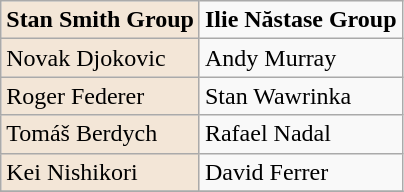<table class="wikitable" border="0">
<tr>
<td style="background:#f3e6d7;"><strong> Stan Smith Group</strong></td>
<td><strong>Ilie Năstase Group</strong></td>
</tr>
<tr>
<td style="background:#f3e6d7;">Novak Djokovic</td>
<td>Andy Murray</td>
</tr>
<tr>
<td style="background:#f3e6d7;">Roger Federer</td>
<td>Stan Wawrinka</td>
</tr>
<tr>
<td style="background:#f3e6d7;">Tomáš Berdych</td>
<td>Rafael Nadal</td>
</tr>
<tr>
<td style="background:#f3e6d7;">Kei Nishikori</td>
<td>David Ferrer</td>
</tr>
<tr>
</tr>
</table>
